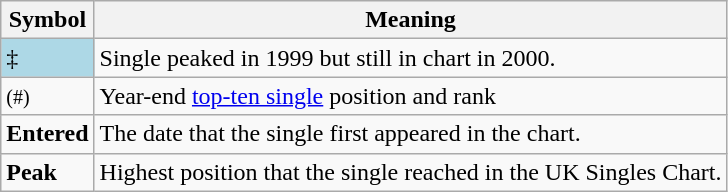<table Class="wikitable">
<tr>
<th>Symbol</th>
<th>Meaning</th>
</tr>
<tr>
<td bgcolor=lightblue>‡</td>
<td>Single peaked in 1999 but still in chart in 2000.</td>
</tr>
<tr>
<td><small>(#)</small></td>
<td>Year-end <a href='#'>top-ten single</a> position and rank</td>
</tr>
<tr>
<td><strong>Entered</strong></td>
<td>The date that the single first appeared in the chart.</td>
</tr>
<tr>
<td><strong>Peak</strong></td>
<td>Highest position that the single reached in the UK Singles Chart.</td>
</tr>
</table>
